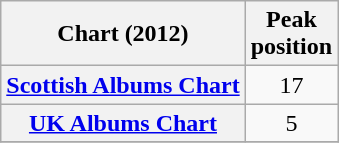<table class="wikitable sortable plainrowheaders">
<tr>
<th>Chart (2012)</th>
<th>Peak<br>position</th>
</tr>
<tr>
<th scope="row"><a href='#'>Scottish Albums Chart</a></th>
<td style="text-align:center;">17</td>
</tr>
<tr>
<th scope="row"><a href='#'>UK Albums Chart</a></th>
<td style="text-align:center;">5</td>
</tr>
<tr>
</tr>
</table>
